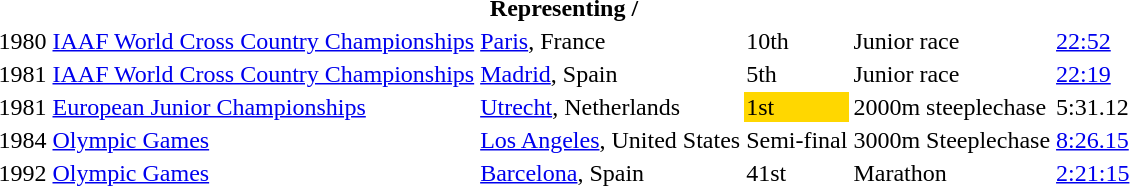<table>
<tr>
<th colspan="6">Representing  / </th>
</tr>
<tr>
<td>1980</td>
<td><a href='#'>IAAF World Cross Country Championships</a></td>
<td><a href='#'>Paris</a>, France</td>
<td>10th</td>
<td>Junior race</td>
<td><a href='#'>22:52</a></td>
</tr>
<tr>
<td>1981</td>
<td><a href='#'>IAAF World Cross Country Championships</a></td>
<td><a href='#'>Madrid</a>, Spain</td>
<td>5th</td>
<td>Junior race</td>
<td><a href='#'>22:19</a></td>
</tr>
<tr>
<td>1981</td>
<td><a href='#'>European Junior Championships</a></td>
<td><a href='#'>Utrecht</a>, Netherlands</td>
<td bgcolor="gold">1st</td>
<td>2000m steeplechase</td>
<td>5:31.12</td>
</tr>
<tr>
<td>1984</td>
<td><a href='#'>Olympic Games</a></td>
<td><a href='#'>Los Angeles</a>, United States</td>
<td>Semi-final</td>
<td>3000m Steeplechase</td>
<td><a href='#'>8:26.15</a></td>
</tr>
<tr>
<td>1992</td>
<td><a href='#'>Olympic Games</a></td>
<td><a href='#'>Barcelona</a>, Spain</td>
<td>41st</td>
<td>Marathon</td>
<td><a href='#'>2:21:15</a></td>
</tr>
</table>
